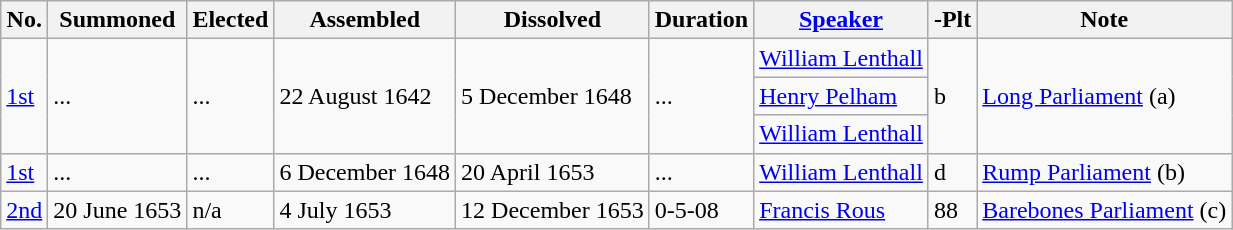<table class="wikitable">
<tr>
<th>No.</th>
<th>Summoned</th>
<th>Elected</th>
<th>Assembled</th>
<th>Dissolved</th>
<th>Duration</th>
<th><a href='#'>Speaker</a></th>
<th>-Plt</th>
<th>Note</th>
</tr>
<tr>
<td rowspan="3"><a href='#'>1st</a></td>
<td rowspan="3">...</td>
<td rowspan="3">...</td>
<td rowspan="3">22 August 1642</td>
<td rowspan="3">5 December 1648</td>
<td rowspan="3">...</td>
<td><a href='#'>William Lenthall</a></td>
<td rowspan="3">b</td>
<td rowspan="3"><a href='#'>Long Parliament</a> (a)</td>
</tr>
<tr>
<td><a href='#'>Henry Pelham</a></td>
</tr>
<tr>
<td><a href='#'>William Lenthall</a></td>
</tr>
<tr>
<td><a href='#'>1st</a></td>
<td>...</td>
<td>...</td>
<td>6 December 1648</td>
<td>20 April 1653</td>
<td>...</td>
<td><a href='#'>William Lenthall</a></td>
<td>d</td>
<td><a href='#'>Rump Parliament</a> (b)</td>
</tr>
<tr>
<td><a href='#'>2nd</a></td>
<td>20 June 1653</td>
<td>n/a</td>
<td>4 July 1653</td>
<td>12 December 1653</td>
<td>0-5-08</td>
<td><a href='#'>Francis Rous</a></td>
<td>88</td>
<td><a href='#'>Barebones Parliament</a> (c)</td>
</tr>
</table>
